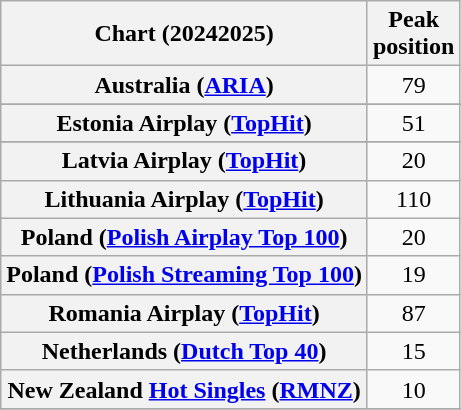<table class="wikitable sortable plainrowheaders" style="text-align:center">
<tr>
<th scope="col">Chart (20242025)</th>
<th scope="col">Peak<br>position</th>
</tr>
<tr>
<th scope="row">Australia (<a href='#'>ARIA</a>)</th>
<td>79</td>
</tr>
<tr>
</tr>
<tr>
<th scope="row">Estonia Airplay (<a href='#'>TopHit</a>)</th>
<td>51</td>
</tr>
<tr>
</tr>
<tr>
</tr>
<tr>
<th scope="row">Latvia Airplay (<a href='#'>TopHit</a>)</th>
<td>20</td>
</tr>
<tr>
<th scope="row">Lithuania Airplay (<a href='#'>TopHit</a>)</th>
<td>110</td>
</tr>
<tr>
<th scope="row">Poland (<a href='#'>Polish Airplay Top 100</a>)</th>
<td>20</td>
</tr>
<tr>
<th scope="row">Poland (<a href='#'>Polish Streaming Top 100</a>)</th>
<td>19</td>
</tr>
<tr>
<th scope="row">Romania Airplay (<a href='#'>TopHit</a>)</th>
<td>87</td>
</tr>
<tr>
<th scope="row">Netherlands (<a href='#'>Dutch Top 40</a>)</th>
<td>15</td>
</tr>
<tr>
<th scope="row">New Zealand <a href='#'>Hot Singles</a> (<a href='#'>RMNZ</a>)</th>
<td>10</td>
</tr>
<tr>
</tr>
</table>
